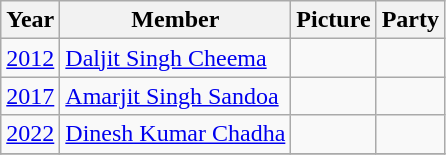<table class="wikitable sortable">
<tr>
<th>Year</th>
<th>Member</th>
<th>Picture</th>
<th colspan="2">Party</th>
</tr>
<tr>
<td><a href='#'>2012</a></td>
<td><a href='#'>Daljit Singh Cheema</a></td>
<td></td>
<td></td>
</tr>
<tr>
<td><a href='#'>2017</a></td>
<td><a href='#'>Amarjit Singh Sandoa</a></td>
<td></td>
<td></td>
</tr>
<tr>
<td><a href='#'>2022</a></td>
<td><a href='#'>Dinesh Kumar Chadha</a></td>
<td></td>
<td></td>
</tr>
<tr>
</tr>
</table>
